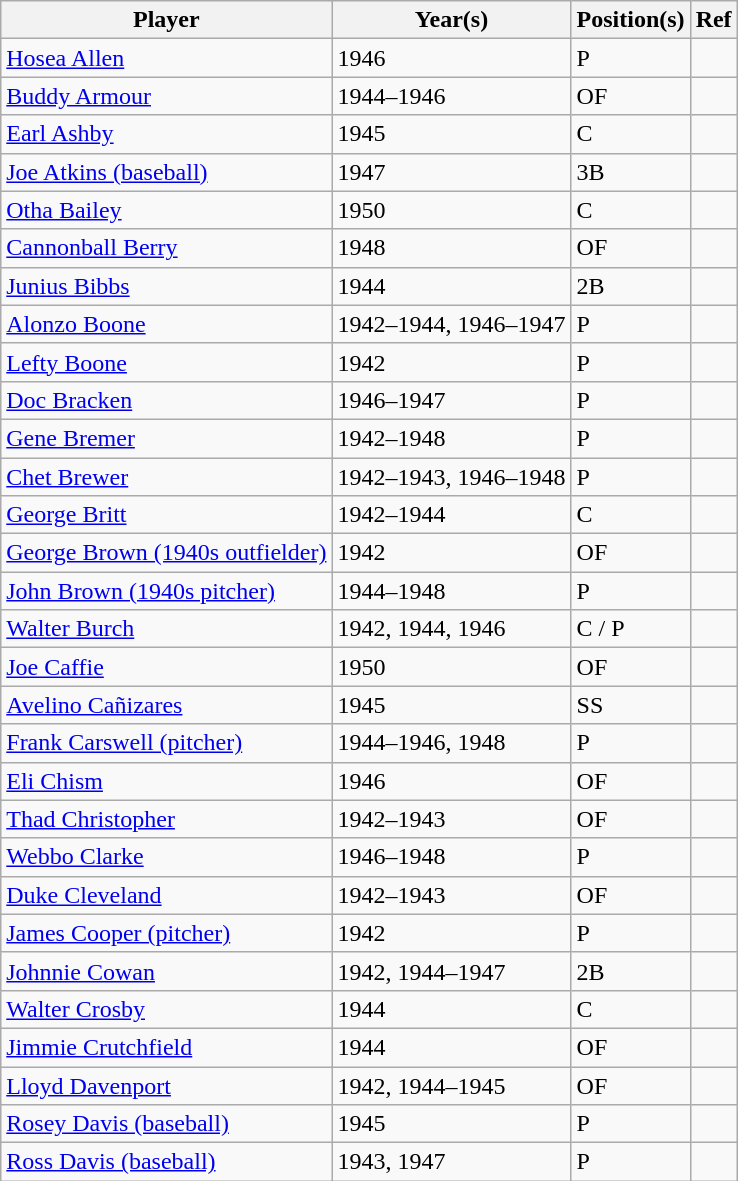<table class="wikitable">
<tr>
<th>Player</th>
<th>Year(s)</th>
<th>Position(s)</th>
<th>Ref</th>
</tr>
<tr>
<td><a href='#'>Hosea Allen</a></td>
<td>1946</td>
<td>P</td>
<td></td>
</tr>
<tr>
<td><a href='#'>Buddy Armour</a></td>
<td>1944–1946</td>
<td>OF</td>
<td></td>
</tr>
<tr>
<td><a href='#'>Earl Ashby</a></td>
<td>1945</td>
<td>C</td>
<td></td>
</tr>
<tr>
<td><a href='#'>Joe Atkins (baseball)</a></td>
<td>1947</td>
<td>3B</td>
<td></td>
</tr>
<tr>
<td><a href='#'>Otha Bailey</a></td>
<td>1950</td>
<td>C</td>
<td></td>
</tr>
<tr>
<td><a href='#'>Cannonball Berry</a></td>
<td>1948</td>
<td>OF</td>
<td></td>
</tr>
<tr>
<td><a href='#'>Junius Bibbs</a></td>
<td>1944</td>
<td>2B</td>
<td></td>
</tr>
<tr>
<td><a href='#'>Alonzo Boone</a></td>
<td>1942–1944, 1946–1947</td>
<td>P</td>
<td></td>
</tr>
<tr>
<td><a href='#'>Lefty Boone</a></td>
<td>1942</td>
<td>P</td>
<td></td>
</tr>
<tr>
<td><a href='#'>Doc Bracken</a></td>
<td>1946–1947</td>
<td>P</td>
<td></td>
</tr>
<tr>
<td><a href='#'>Gene Bremer</a></td>
<td>1942–1948</td>
<td>P</td>
<td></td>
</tr>
<tr>
<td><a href='#'>Chet Brewer</a></td>
<td>1942–1943, 1946–1948</td>
<td>P</td>
<td></td>
</tr>
<tr>
<td><a href='#'>George Britt</a></td>
<td>1942–1944</td>
<td>C</td>
<td></td>
</tr>
<tr>
<td><a href='#'>George Brown (1940s outfielder)</a></td>
<td>1942</td>
<td>OF</td>
<td></td>
</tr>
<tr>
<td><a href='#'>John Brown (1940s pitcher)</a></td>
<td>1944–1948</td>
<td>P</td>
<td></td>
</tr>
<tr>
<td><a href='#'>Walter Burch</a></td>
<td>1942, 1944, 1946</td>
<td>C / P</td>
<td></td>
</tr>
<tr>
<td><a href='#'>Joe Caffie</a></td>
<td>1950</td>
<td>OF</td>
<td></td>
</tr>
<tr>
<td><a href='#'>Avelino Cañizares</a></td>
<td>1945</td>
<td>SS</td>
<td></td>
</tr>
<tr>
<td><a href='#'>Frank Carswell (pitcher)</a></td>
<td>1944–1946, 1948</td>
<td>P</td>
<td></td>
</tr>
<tr>
<td><a href='#'>Eli Chism</a></td>
<td>1946</td>
<td>OF</td>
<td></td>
</tr>
<tr>
<td><a href='#'>Thad Christopher</a></td>
<td>1942–1943</td>
<td>OF</td>
<td></td>
</tr>
<tr>
<td><a href='#'>Webbo Clarke</a></td>
<td>1946–1948</td>
<td>P</td>
<td></td>
</tr>
<tr>
<td><a href='#'>Duke Cleveland</a></td>
<td>1942–1943</td>
<td>OF</td>
<td></td>
</tr>
<tr>
<td><a href='#'>James Cooper (pitcher)</a></td>
<td>1942</td>
<td>P</td>
<td></td>
</tr>
<tr>
<td><a href='#'>Johnnie Cowan</a></td>
<td>1942, 1944–1947</td>
<td>2B</td>
<td></td>
</tr>
<tr>
<td><a href='#'>Walter Crosby</a></td>
<td>1944</td>
<td>C</td>
<td></td>
</tr>
<tr>
<td><a href='#'>Jimmie Crutchfield</a></td>
<td>1944</td>
<td>OF</td>
<td></td>
</tr>
<tr>
<td><a href='#'>Lloyd Davenport</a></td>
<td>1942, 1944–1945</td>
<td>OF</td>
<td></td>
</tr>
<tr>
<td><a href='#'>Rosey Davis (baseball)</a></td>
<td>1945</td>
<td>P</td>
<td></td>
</tr>
<tr>
<td><a href='#'>Ross Davis (baseball)</a></td>
<td>1943, 1947</td>
<td>P</td>
<td></td>
</tr>
</table>
